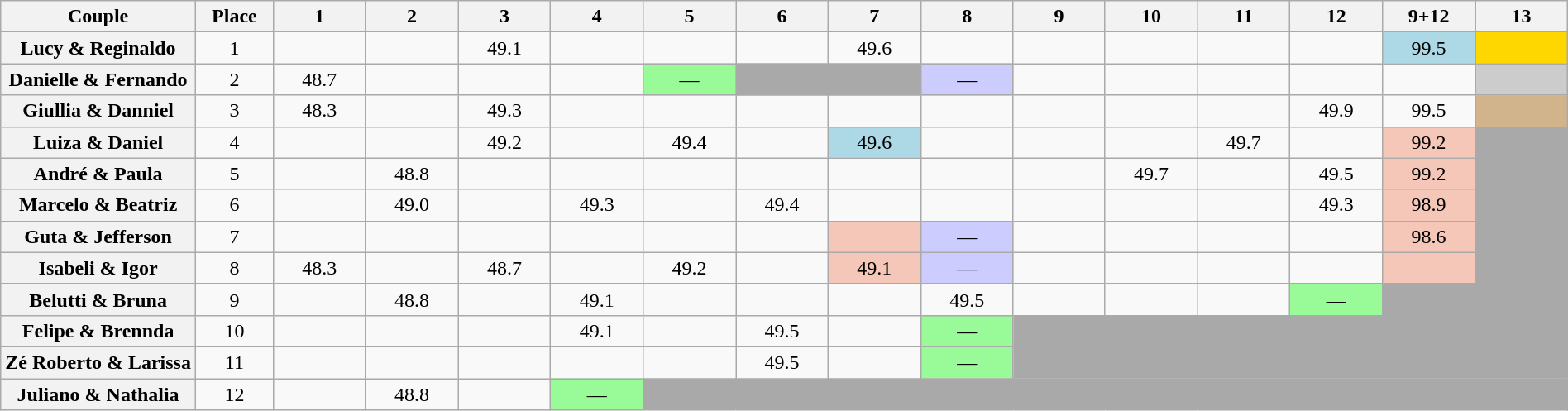<table class="wikitable sortable"  style="margin:auto; text-align:center; white-space:nowrap; width:100%;">
<tr>
<th width="10.0%">Couple</th>
<th width="05.0%">Place</th>
<th width="06.0%">1</th>
<th width="06.0%">2</th>
<th width="06.0%">3</th>
<th width="06.0%">4</th>
<th width="06.0%">5</th>
<th width="06.0%">6</th>
<th width="06.0%">7</th>
<th width="06.0%">8</th>
<th width="06.0%">9</th>
<th width="06.0%">10</th>
<th width="06.0%">11</th>
<th width="06.0%">12</th>
<th width="06.0%">9+12</th>
<th width="06.0%">13</th>
</tr>
<tr>
<th>Lucy & Reginaldo</th>
<td>1</td>
<td></td>
<td></td>
<td>49.1</td>
<td></td>
<td></td>
<td></td>
<td>49.6</td>
<td></td>
<td></td>
<td></td>
<td></td>
<td></td>
<td bgcolor=ADD8E6>99.5</td>
<td bgcolor=FFD700></td>
</tr>
<tr>
<th>Danielle & Fernando</th>
<td>2</td>
<td>48.7</td>
<td></td>
<td></td>
<td></td>
<td bgcolor=98FB98>—</td>
<td bgcolor=A9A9A9 colspan=2></td>
<td bgcolor=CCCCFF>—</td>
<td></td>
<td></td>
<td></td>
<td></td>
<td></td>
<td bgcolor=CCCCCC></td>
</tr>
<tr>
<th>Giullia & Danniel</th>
<td>3</td>
<td>48.3</td>
<td></td>
<td>49.3</td>
<td></td>
<td></td>
<td></td>
<td></td>
<td></td>
<td></td>
<td></td>
<td></td>
<td>49.9</td>
<td>99.5</td>
<td bgcolor=D2B48C></td>
</tr>
<tr>
<th>Luiza & Daniel</th>
<td>4</td>
<td></td>
<td></td>
<td>49.2</td>
<td></td>
<td>49.4</td>
<td></td>
<td bgcolor=ADD8E6>49.6</td>
<td></td>
<td></td>
<td></td>
<td>49.7</td>
<td></td>
<td bgcolor=F4C7B8>99.2</td>
<td bgcolor=A9A9A9 rowspan=5></td>
</tr>
<tr>
<th>André & Paula</th>
<td>5</td>
<td></td>
<td>48.8</td>
<td></td>
<td></td>
<td></td>
<td></td>
<td></td>
<td></td>
<td></td>
<td>49.7</td>
<td></td>
<td>49.5</td>
<td bgcolor=F4C7B8>99.2</td>
</tr>
<tr>
<th>Marcelo & Beatriz</th>
<td>6</td>
<td></td>
<td>49.0</td>
<td></td>
<td>49.3</td>
<td></td>
<td>49.4</td>
<td></td>
<td></td>
<td></td>
<td></td>
<td></td>
<td>49.3</td>
<td bgcolor=F4C7B8>98.9</td>
</tr>
<tr>
<th>Guta & Jefferson</th>
<td>7</td>
<td></td>
<td></td>
<td></td>
<td></td>
<td></td>
<td></td>
<td bgcolor=F4C7B8></td>
<td bgcolor=CCCCFF>—</td>
<td></td>
<td></td>
<td></td>
<td></td>
<td bgcolor=F4C7B8>98.6</td>
</tr>
<tr>
<th>Isabeli & Igor</th>
<td>8</td>
<td>48.3</td>
<td></td>
<td>48.7</td>
<td></td>
<td>49.2</td>
<td></td>
<td bgcolor=F4C7B8>49.1</td>
<td bgcolor=CCCCFF>—</td>
<td></td>
<td></td>
<td></td>
<td></td>
<td bgcolor=F4C7B8></td>
</tr>
<tr>
<th>Belutti & Bruna</th>
<td>9</td>
<td></td>
<td>48.8</td>
<td></td>
<td>49.1</td>
<td></td>
<td></td>
<td></td>
<td>49.5</td>
<td></td>
<td></td>
<td></td>
<td bgcolor=98FB98>—</td>
<td bgcolor=A9A9A9 colspan=2></td>
</tr>
<tr>
<th>Felipe & Brennda</th>
<td>10</td>
<td></td>
<td></td>
<td></td>
<td>49.1</td>
<td></td>
<td>49.5</td>
<td></td>
<td bgcolor=98FB98>—</td>
<td bgcolor=A9A9A9 colspan=6></td>
</tr>
<tr>
<th>Zé Roberto & Larissa</th>
<td>11</td>
<td></td>
<td></td>
<td></td>
<td></td>
<td></td>
<td>49.5</td>
<td></td>
<td bgcolor=98FB98>—</td>
<td bgcolor=A9A9A9 colspan=6></td>
</tr>
<tr>
<th>Juliano & Nathalia</th>
<td>12</td>
<td></td>
<td>48.8</td>
<td></td>
<td bgcolor=98FB98>—</td>
<td bgcolor=A9A9A9 colspan=10></td>
</tr>
</table>
